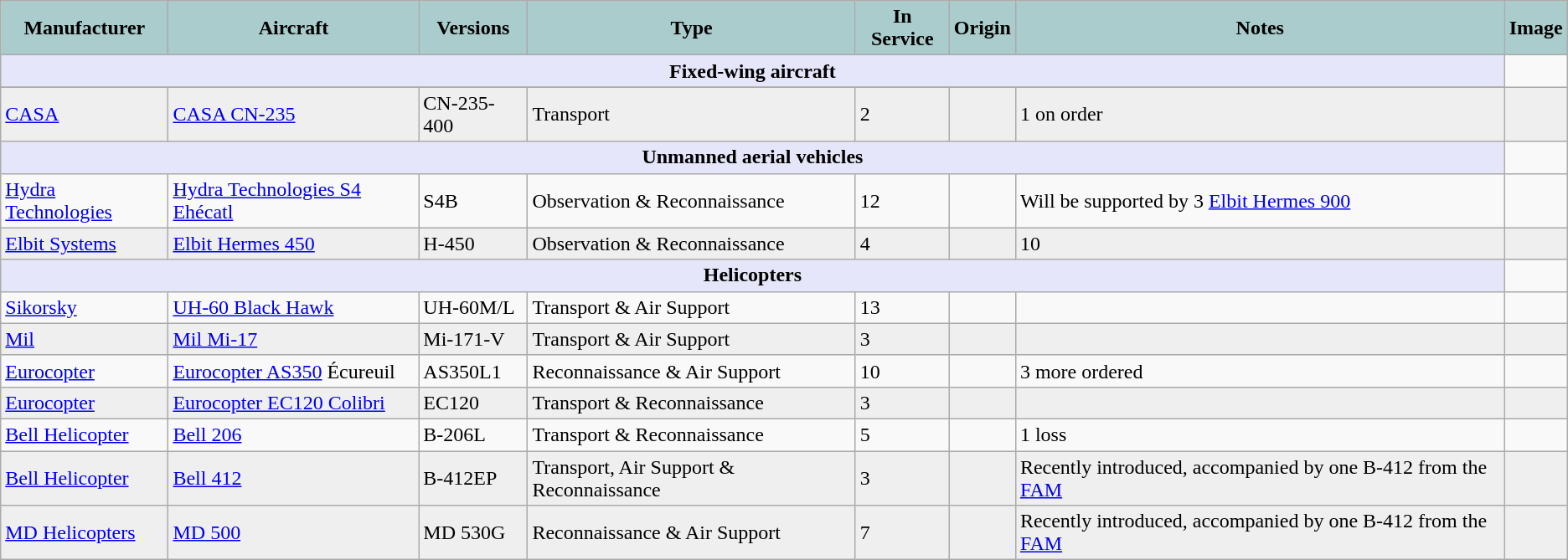<table class="wikitable">
<tr>
<th style="text-align:center; background:#acc;">Manufacturer</th>
<th style="text-align:center; background:#acc;">Aircraft</th>
<th style="text-align:center; background:#acc;">Versions</th>
<th style="text-align:center; background:#acc;">Type</th>
<th style="text-align:center; background:#acc;">In Service</th>
<th style="text-align:center; background:#acc;">Origin</th>
<th style="text-align:center; background:#acc;">Notes</th>
<th style="text-align:center; background:#acc;">Image</th>
</tr>
<tr>
<th style="align: center; background: lavender;" colspan="7"><strong>Fixed-wing aircraft</strong></th>
</tr>
<tr style="background:#efefef; color:black">
</tr>
<tr style="background:#efefef; color:black">
<td><a href='#'>CASA</a></td>
<td><a href='#'>CASA CN-235</a></td>
<td>CN-235-400</td>
<td>Transport</td>
<td>2</td>
<td></td>
<td>1 on order</td>
<td></td>
</tr>
<tr>
<th style="align: center; background: lavender;" colspan="7"><strong>Unmanned aerial vehicles</strong></th>
</tr>
<tr>
<td><a href='#'>Hydra Technologies</a></td>
<td><a href='#'>Hydra Technologies S4 Ehécatl</a></td>
<td>S4B</td>
<td>Observation & Reconnaissance</td>
<td>12</td>
<td></td>
<td>Will be supported by 3 <a href='#'>Elbit Hermes 900</a></td>
<td></td>
</tr>
<tr style="background:#efefef; color:black">
<td><a href='#'>Elbit Systems</a></td>
<td><a href='#'>Elbit Hermes 450</a></td>
<td>H-450</td>
<td>Observation & Reconnaissance</td>
<td>4</td>
<td></td>
<td>10</td>
<td></td>
</tr>
<tr>
<th style="align: center; background: lavender;" colspan="7"><strong>Helicopters</strong></th>
</tr>
<tr>
<td><a href='#'>Sikorsky</a></td>
<td><a href='#'>UH-60 Black Hawk</a></td>
<td>UH-60M/L</td>
<td>Transport & Air Support</td>
<td>13</td>
<td></td>
<td></td>
<td></td>
</tr>
<tr style="background:#efefef; color:black">
<td><a href='#'>Mil</a></td>
<td><a href='#'>Mil Mi-17</a></td>
<td>Mi-171-V</td>
<td>Transport & Air Support</td>
<td>3</td>
<td></td>
<td></td>
<td></td>
</tr>
<tr>
<td><a href='#'>Eurocopter</a></td>
<td><a href='#'>Eurocopter AS350</a> Écureuil</td>
<td>AS350L1</td>
<td>Reconnaissance & Air Support</td>
<td>10</td>
<td></td>
<td>3 more ordered</td>
<td></td>
</tr>
<tr style="background:#efefef; color:black">
<td><a href='#'>Eurocopter</a></td>
<td><a href='#'>Eurocopter EC120 Colibri</a></td>
<td>EC120</td>
<td>Transport & Reconnaissance</td>
<td>3</td>
<td></td>
<td></td>
<td></td>
</tr>
<tr>
<td><a href='#'>Bell Helicopter</a></td>
<td><a href='#'>Bell 206</a></td>
<td>B-206L</td>
<td>Transport & Reconnaissance</td>
<td>5</td>
<td></td>
<td>1 loss</td>
<td></td>
</tr>
<tr style="background:#efefef; color:black">
<td><a href='#'>Bell Helicopter</a></td>
<td><a href='#'>Bell 412</a></td>
<td>B-412EP</td>
<td>Transport, Air Support & Reconnaissance</td>
<td>3</td>
<td></td>
<td>Recently introduced, accompanied by one B-412 from the <a href='#'>FAM</a></td>
<td></td>
</tr>
<tr style="background:#efefef; color:black">
<td><a href='#'>MD Helicopters</a></td>
<td><a href='#'>MD 500</a></td>
<td>MD 530G</td>
<td>Reconnaissance & Air Support</td>
<td>7</td>
<td></td>
<td>Recently introduced, accompanied by one B-412 from the <a href='#'>FAM</a></td>
<td></td>
</tr>
</table>
